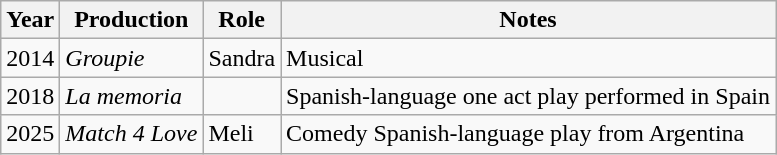<table class="wikitable">
<tr>
<th>Year</th>
<th>Production</th>
<th>Role</th>
<th>Notes</th>
</tr>
<tr>
<td>2014</td>
<td><em>Groupie</em></td>
<td>Sandra</td>
<td>Musical</td>
</tr>
<tr>
<td>2018</td>
<td><em>La memoria</em></td>
<td></td>
<td>Spanish-language one act play performed in Spain</td>
</tr>
<tr>
<td>2025</td>
<td><em>Match 4 Love</em></td>
<td>Meli</td>
<td>Comedy Spanish-language play from Argentina</td>
</tr>
</table>
